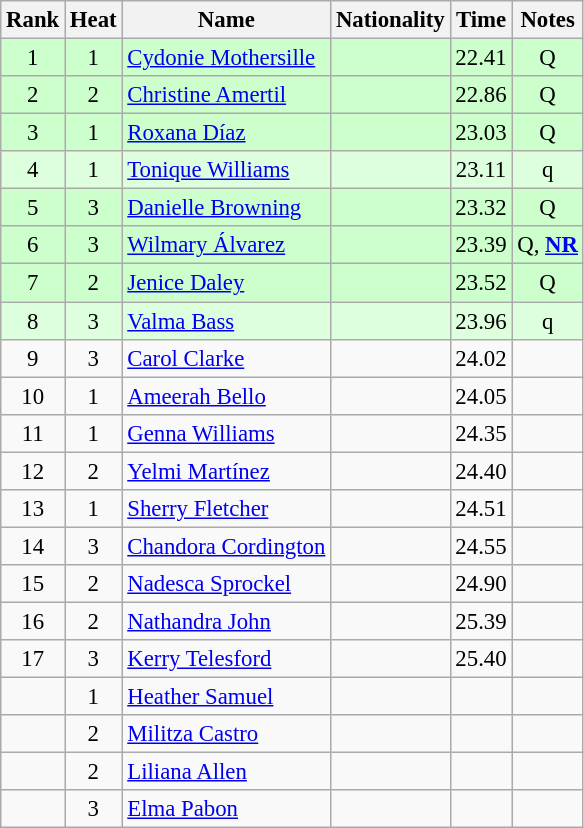<table class="wikitable sortable" style="text-align:center;font-size:95%">
<tr>
<th>Rank</th>
<th>Heat</th>
<th>Name</th>
<th>Nationality</th>
<th>Time</th>
<th>Notes</th>
</tr>
<tr bgcolor=ccffcc>
<td>1</td>
<td>1</td>
<td align=left><a href='#'>Cydonie Mothersille</a></td>
<td align=left></td>
<td>22.41</td>
<td>Q</td>
</tr>
<tr bgcolor=ccffcc>
<td>2</td>
<td>2</td>
<td align=left><a href='#'>Christine Amertil</a></td>
<td align=left></td>
<td>22.86</td>
<td>Q</td>
</tr>
<tr bgcolor=ccffcc>
<td>3</td>
<td>1</td>
<td align=left><a href='#'>Roxana Díaz</a></td>
<td align=left></td>
<td>23.03</td>
<td>Q</td>
</tr>
<tr bgcolor=ddffdd>
<td>4</td>
<td>1</td>
<td align=left><a href='#'>Tonique Williams</a></td>
<td align=left></td>
<td>23.11</td>
<td>q</td>
</tr>
<tr bgcolor=ccffcc>
<td>5</td>
<td>3</td>
<td align=left><a href='#'>Danielle Browning</a></td>
<td align=left></td>
<td>23.32</td>
<td>Q</td>
</tr>
<tr bgcolor=ccffcc>
<td>6</td>
<td>3</td>
<td align=left><a href='#'>Wilmary Álvarez</a></td>
<td align=left></td>
<td>23.39</td>
<td>Q, <strong><a href='#'>NR</a></strong></td>
</tr>
<tr bgcolor=ccffcc>
<td>7</td>
<td>2</td>
<td align=left><a href='#'>Jenice Daley</a></td>
<td align=left></td>
<td>23.52</td>
<td>Q</td>
</tr>
<tr bgcolor=ddffdd>
<td>8</td>
<td>3</td>
<td align=left><a href='#'>Valma Bass</a></td>
<td align=left></td>
<td>23.96</td>
<td>q</td>
</tr>
<tr>
<td>9</td>
<td>3</td>
<td align=left><a href='#'>Carol Clarke</a></td>
<td align=left></td>
<td>24.02</td>
<td></td>
</tr>
<tr>
<td>10</td>
<td>1</td>
<td align=left><a href='#'>Ameerah Bello</a></td>
<td align=left></td>
<td>24.05</td>
<td></td>
</tr>
<tr>
<td>11</td>
<td>1</td>
<td align=left><a href='#'>Genna Williams</a></td>
<td align=left></td>
<td>24.35</td>
<td></td>
</tr>
<tr>
<td>12</td>
<td>2</td>
<td align=left><a href='#'>Yelmi Martínez</a></td>
<td align=left></td>
<td>24.40</td>
<td></td>
</tr>
<tr>
<td>13</td>
<td>1</td>
<td align=left><a href='#'>Sherry Fletcher</a></td>
<td align=left></td>
<td>24.51</td>
<td></td>
</tr>
<tr>
<td>14</td>
<td>3</td>
<td align=left><a href='#'>Chandora Cordington</a></td>
<td align=left></td>
<td>24.55</td>
<td></td>
</tr>
<tr>
<td>15</td>
<td>2</td>
<td align=left><a href='#'>Nadesca Sprockel</a></td>
<td align=left></td>
<td>24.90</td>
<td></td>
</tr>
<tr>
<td>16</td>
<td>2</td>
<td align=left><a href='#'>Nathandra John</a></td>
<td align=left></td>
<td>25.39</td>
<td></td>
</tr>
<tr>
<td>17</td>
<td>3</td>
<td align=left><a href='#'>Kerry Telesford</a></td>
<td align=left></td>
<td>25.40</td>
<td></td>
</tr>
<tr>
<td></td>
<td>1</td>
<td align=left><a href='#'>Heather Samuel</a></td>
<td align=left></td>
<td></td>
<td></td>
</tr>
<tr>
<td></td>
<td>2</td>
<td align=left><a href='#'>Militza Castro</a></td>
<td align=left></td>
<td></td>
<td></td>
</tr>
<tr>
<td></td>
<td>2</td>
<td align=left><a href='#'>Liliana Allen</a></td>
<td align=left></td>
<td></td>
<td></td>
</tr>
<tr>
<td></td>
<td>3</td>
<td align=left><a href='#'>Elma Pabon</a></td>
<td align=left></td>
<td></td>
<td></td>
</tr>
</table>
